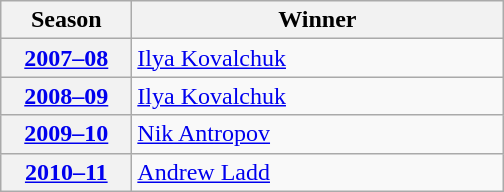<table class="wikitable">
<tr>
<th scope="col" style="width:5em">Season</th>
<th scope="col" style="width:15em">Winner</th>
</tr>
<tr>
<th scope="row"><a href='#'>2007–08</a></th>
<td><a href='#'>Ilya Kovalchuk</a></td>
</tr>
<tr>
<th scope="row"><a href='#'>2008–09</a></th>
<td><a href='#'>Ilya Kovalchuk</a></td>
</tr>
<tr>
<th scope="row"><a href='#'>2009–10</a></th>
<td><a href='#'>Nik Antropov</a></td>
</tr>
<tr>
<th scope="row"><a href='#'>2010–11</a></th>
<td><a href='#'>Andrew Ladd</a></td>
</tr>
</table>
